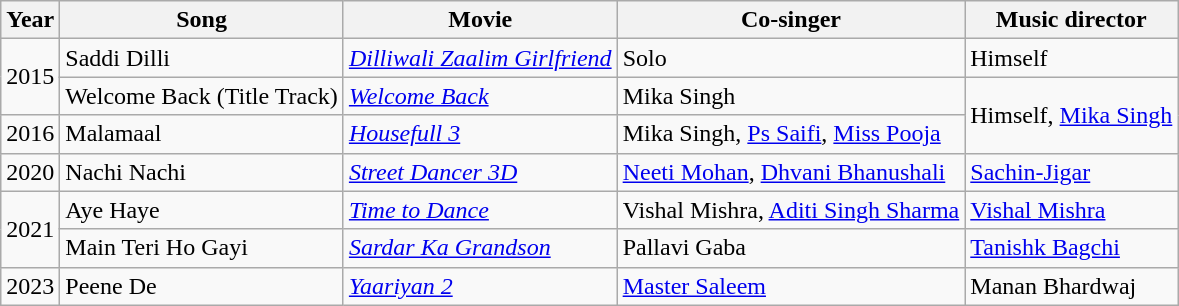<table class="wikitable">
<tr>
<th>Year</th>
<th>Song</th>
<th>Movie</th>
<th>Co-singer</th>
<th>Music director</th>
</tr>
<tr>
<td rowspan=2>2015</td>
<td>Saddi Dilli</td>
<td><em><a href='#'>Dilliwali Zaalim Girlfriend</a></em></td>
<td>Solo</td>
<td>Himself</td>
</tr>
<tr>
<td>Welcome Back (Title Track)</td>
<td><em><a href='#'>Welcome Back</a></em></td>
<td>Mika Singh</td>
<td rowspan="2">Himself, <a href='#'>Mika Singh</a></td>
</tr>
<tr>
<td>2016</td>
<td>Malamaal</td>
<td><em><a href='#'>Housefull 3</a></em></td>
<td>Mika Singh, <a href='#'>Ps Saifi</a>, <a href='#'>Miss Pooja</a></td>
</tr>
<tr>
<td>2020</td>
<td>Nachi Nachi</td>
<td><em><a href='#'>Street Dancer 3D</a></em></td>
<td><a href='#'>Neeti Mohan</a>, <a href='#'>Dhvani Bhanushali</a></td>
<td><a href='#'>Sachin-Jigar</a></td>
</tr>
<tr>
<td rowspan=2>2021</td>
<td>Aye Haye</td>
<td><em><a href='#'>Time to Dance</a></em></td>
<td>Vishal Mishra, <a href='#'>Aditi Singh Sharma</a></td>
<td><a href='#'>Vishal Mishra</a></td>
</tr>
<tr>
<td>Main Teri Ho Gayi</td>
<td><em><a href='#'>Sardar Ka Grandson</a></em></td>
<td>Pallavi Gaba</td>
<td><a href='#'>Tanishk Bagchi</a></td>
</tr>
<tr>
<td>2023</td>
<td>Peene De</td>
<td><em><a href='#'>Yaariyan 2</a></em></td>
<td><a href='#'>Master Saleem</a></td>
<td>Manan Bhardwaj</td>
</tr>
</table>
